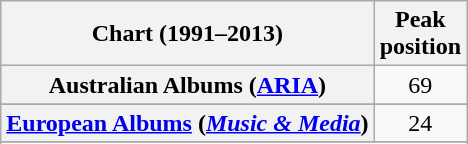<table class="wikitable sortable plainrowheaders" style="text-align:center">
<tr>
<th scope="col">Chart (1991–2013)</th>
<th scope="col">Peak<br>position</th>
</tr>
<tr>
<th scope="row">Australian Albums (<a href='#'>ARIA</a>)</th>
<td>69</td>
</tr>
<tr>
</tr>
<tr>
</tr>
<tr>
</tr>
<tr>
</tr>
<tr>
<th scope="row"><a href='#'>European Albums</a> (<em><a href='#'>Music & Media</a></em>)</th>
<td>24</td>
</tr>
<tr>
</tr>
<tr>
</tr>
<tr>
</tr>
<tr>
</tr>
<tr>
</tr>
<tr>
</tr>
<tr>
</tr>
<tr>
</tr>
<tr>
</tr>
<tr>
</tr>
</table>
